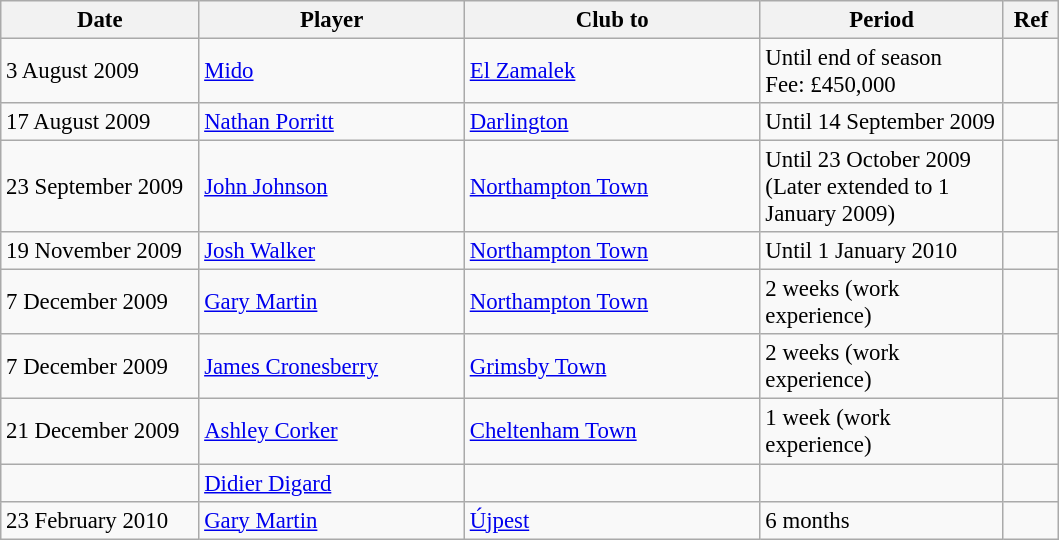<table class="wikitable" style="font-size:95%;">
<tr>
<th width=125px>Date</th>
<th width=170px>Player</th>
<th width=190px>Club to</th>
<th width=155px>Period</th>
<th width=30px>Ref</th>
</tr>
<tr>
<td>3 August 2009</td>
<td> <a href='#'>Mido</a></td>
<td><a href='#'>El Zamalek</a></td>
<td>Until end of season<br>Fee: £450,000</td>
<td></td>
</tr>
<tr>
<td>17 August 2009</td>
<td> <a href='#'>Nathan Porritt</a></td>
<td><a href='#'>Darlington</a></td>
<td>Until 14 September 2009</td>
<td></td>
</tr>
<tr>
<td>23 September 2009</td>
<td> <a href='#'>John Johnson</a></td>
<td><a href='#'>Northampton Town</a></td>
<td>Until 23 October 2009 (Later extended to 1 January 2009)</td>
<td></td>
</tr>
<tr>
<td>19 November 2009</td>
<td> <a href='#'>Josh Walker</a></td>
<td><a href='#'>Northampton Town</a></td>
<td>Until 1 January 2010</td>
</tr>
<tr>
<td>7 December 2009</td>
<td> <a href='#'>Gary Martin</a></td>
<td><a href='#'>Northampton Town</a></td>
<td>2 weeks (work experience)</td>
<td></td>
</tr>
<tr>
<td>7 December 2009</td>
<td> <a href='#'>James Cronesberry</a></td>
<td><a href='#'>Grimsby Town</a></td>
<td>2 weeks (work experience)</td>
<td></td>
</tr>
<tr>
<td>21 December 2009</td>
<td> <a href='#'>Ashley Corker</a></td>
<td><a href='#'>Cheltenham Town</a></td>
<td>1 week (work experience)</td>
<td></td>
</tr>
<tr>
<td></td>
<td> <a href='#'>Didier Digard</a></td>
<td></td>
<td></td>
</tr>
<tr>
<td>23 February 2010</td>
<td> <a href='#'>Gary Martin</a></td>
<td><a href='#'>Újpest</a></td>
<td>6 months</td>
<td></td>
</tr>
</table>
